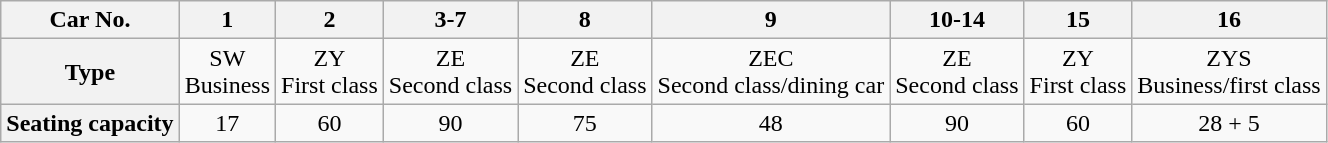<table class="wikitable" style="text-align: center">
<tr>
<th>Car No.</th>
<th>1</th>
<th>2</th>
<th>3-7</th>
<th>8</th>
<th>9</th>
<th>10-14</th>
<th>15</th>
<th>16</th>
</tr>
<tr>
<th>Type</th>
<td>SW<br>Business</td>
<td>ZY<br>First class</td>
<td>ZE<br>Second class</td>
<td>ZE<br>Second class </td>
<td>ZEC<br>Second class/dining car</td>
<td>ZE<br>Second class</td>
<td>ZY<br>First class</td>
<td>ZYS<br>Business/first class</td>
</tr>
<tr>
<th>Seating capacity</th>
<td>17</td>
<td>60</td>
<td>90</td>
<td>75</td>
<td>48</td>
<td>90</td>
<td>60</td>
<td>28 + 5</td>
</tr>
</table>
